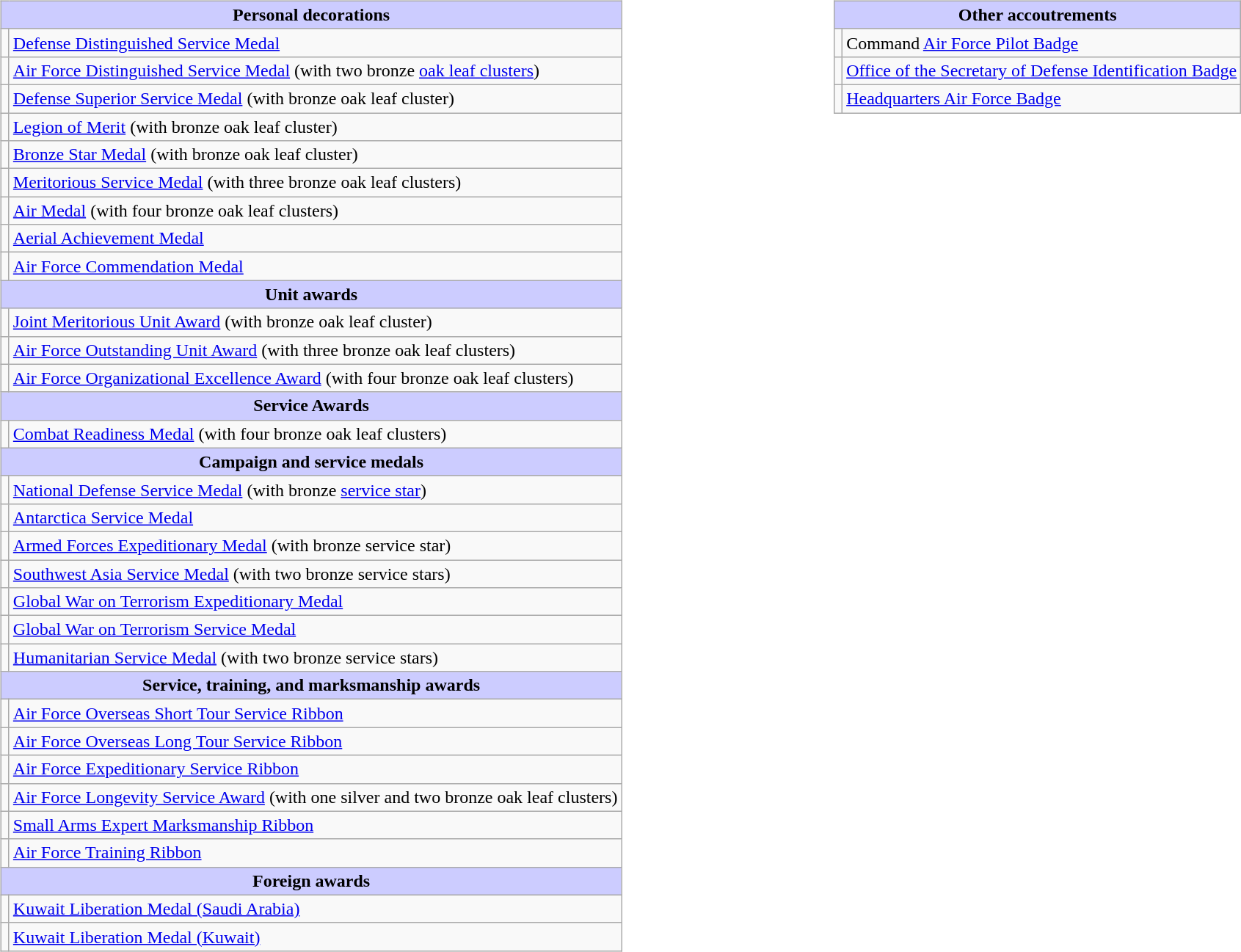<table style="width:100%;">
<tr>
<td valign="top"><br><table class="wikitable">
<tr style="background:#ccf; text-align:center;">
<td colspan=2><strong>Personal decorations</strong></td>
</tr>
<tr>
<td></td>
<td><a href='#'>Defense Distinguished Service Medal</a></td>
</tr>
<tr>
<td></td>
<td><a href='#'>Air Force Distinguished Service Medal</a> (with two bronze <a href='#'>oak leaf clusters</a>)</td>
</tr>
<tr>
<td></td>
<td><a href='#'>Defense Superior Service Medal</a> (with bronze oak leaf cluster)</td>
</tr>
<tr>
<td></td>
<td><a href='#'>Legion of Merit</a> (with bronze oak leaf cluster)</td>
</tr>
<tr>
<td></td>
<td><a href='#'>Bronze Star Medal</a> (with bronze oak leaf cluster)</td>
</tr>
<tr>
<td></td>
<td><a href='#'>Meritorious Service Medal</a> (with three bronze oak leaf clusters)</td>
</tr>
<tr>
<td></td>
<td><a href='#'>Air Medal</a> (with four bronze oak leaf clusters)</td>
</tr>
<tr>
<td></td>
<td><a href='#'>Aerial Achievement Medal</a></td>
</tr>
<tr>
<td></td>
<td><a href='#'>Air Force Commendation Medal</a></td>
</tr>
<tr style="background:#ccf; text-align:center;">
<td colspan=2><strong>Unit awards</strong></td>
</tr>
<tr>
<td></td>
<td><a href='#'>Joint Meritorious Unit Award</a> (with bronze oak leaf cluster)</td>
</tr>
<tr>
<td></td>
<td><a href='#'>Air Force Outstanding Unit Award</a> (with three bronze oak leaf clusters)</td>
</tr>
<tr>
<td></td>
<td><a href='#'>Air Force Organizational Excellence Award</a> (with four bronze oak leaf clusters)</td>
</tr>
<tr style="background:#ccf; text-align:center;">
<td colspan=2><strong>Service Awards</strong></td>
</tr>
<tr>
<td></td>
<td><a href='#'>Combat Readiness Medal</a> (with four bronze oak leaf clusters)</td>
</tr>
<tr style="background:#ccf; text-align:center;">
<td colspan=2><strong>Campaign and service medals</strong></td>
</tr>
<tr>
<td></td>
<td><a href='#'>National Defense Service Medal</a> (with bronze <a href='#'>service star</a>)</td>
</tr>
<tr>
<td></td>
<td><a href='#'>Antarctica Service Medal</a></td>
</tr>
<tr>
<td></td>
<td><a href='#'>Armed Forces Expeditionary Medal</a> (with bronze service star)</td>
</tr>
<tr>
<td></td>
<td><a href='#'>Southwest Asia Service Medal</a> (with two bronze service stars)</td>
</tr>
<tr>
<td></td>
<td><a href='#'>Global War on Terrorism Expeditionary Medal</a></td>
</tr>
<tr>
<td></td>
<td><a href='#'>Global War on Terrorism Service Medal</a></td>
</tr>
<tr>
<td></td>
<td><a href='#'>Humanitarian Service Medal</a> (with two bronze service stars)</td>
</tr>
<tr style="background:#ccf; text-align:center;">
<td colspan=2><strong>Service, training, and marksmanship awards</strong></td>
</tr>
<tr>
<td></td>
<td><a href='#'>Air Force Overseas Short Tour Service Ribbon</a></td>
</tr>
<tr>
<td></td>
<td><a href='#'>Air Force Overseas Long Tour Service Ribbon</a></td>
</tr>
<tr>
<td></td>
<td><a href='#'>Air Force Expeditionary Service Ribbon</a></td>
</tr>
<tr>
<td></td>
<td><a href='#'>Air Force Longevity Service Award</a> (with one silver and two bronze oak leaf clusters)</td>
</tr>
<tr>
<td></td>
<td><a href='#'>Small Arms Expert Marksmanship Ribbon</a></td>
</tr>
<tr>
<td></td>
<td><a href='#'>Air Force Training Ribbon</a></td>
</tr>
<tr style="background:#ccf; text-align:center;">
<td colspan=2><strong>Foreign awards</strong></td>
</tr>
<tr>
<td></td>
<td><a href='#'>Kuwait Liberation Medal (Saudi Arabia)</a></td>
</tr>
<tr>
<td></td>
<td><a href='#'>Kuwait Liberation Medal (Kuwait)</a></td>
</tr>
</table>
</td>
<td valign="top"><br><table class="wikitable">
<tr style="background:#ccf; text-align:center;">
<td colspan=2><strong>Other accoutrements</strong></td>
</tr>
<tr>
<td align=center></td>
<td>Command <a href='#'>Air Force Pilot Badge</a></td>
</tr>
<tr>
<td align=center></td>
<td><a href='#'>Office of the Secretary of Defense Identification Badge</a></td>
</tr>
<tr>
<td align=center></td>
<td><a href='#'>Headquarters Air Force Badge</a></td>
</tr>
</table>
</td>
</tr>
</table>
